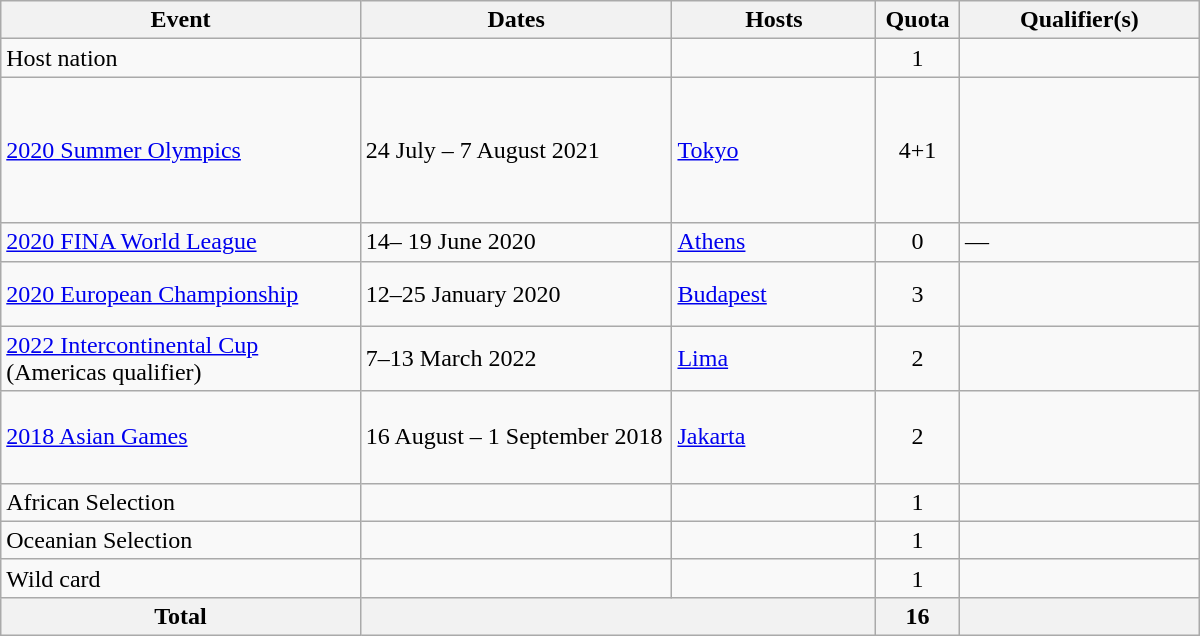<table class="wikitable" style="width: 800px;">
<tr>
<th style="width: 30%;">Event</th>
<th style-"width: 23%;">Dates</th>
<th style="width: 17%;">Hosts</th>
<th style="width: 7%;">Quota</th>
<th style="width: 20%;">Qualifier(s)</th>
</tr>
<tr>
<td>Host nation</td>
<td></td>
<td></td>
<td align="center">1</td>
<td></td>
</tr>
<tr>
<td><a href='#'>2020 Summer Olympics</a></td>
<td>24 July – 7 August 2021</td>
<td> <a href='#'>Tokyo</a></td>
<td align="center">4+1</td>
<td><br><br><s></s><br><br><br></td>
</tr>
<tr>
<td><a href='#'>2020 FINA World League</a></td>
<td>14– 19 June 2020</td>
<td> <a href='#'>Athens</a></td>
<td align="center">0</td>
<td>—</td>
</tr>
<tr>
<td><a href='#'>2020 European Championship</a></td>
<td>12–25 January 2020</td>
<td> <a href='#'>Budapest</a></td>
<td align="center">3</td>
<td><br><br></td>
</tr>
<tr>
<td><a href='#'>2022 Intercontinental Cup</a><br>(Americas qualifier)</td>
<td>7–13 March 2022</td>
<td> <a href='#'>Lima</a></td>
<td align="center">2</td>
<td><br></td>
</tr>
<tr>
<td><a href='#'>2018 Asian Games</a></td>
<td>16 August – 1 September 2018</td>
<td> <a href='#'>Jakarta</a></td>
<td align="center">2</td>
<td><s><br></s><br><br></td>
</tr>
<tr>
<td>African Selection</td>
<td></td>
<td></td>
<td align="center">1</td>
<td></td>
</tr>
<tr>
<td>Oceanian Selection</td>
<td></td>
<td></td>
<td align="center">1</td>
<td></td>
</tr>
<tr>
<td>Wild card</td>
<td></td>
<td></td>
<td align="center">1</td>
<td></td>
</tr>
<tr>
<th>Total</th>
<th colspan="2"></th>
<th>16</th>
<th></th>
</tr>
</table>
